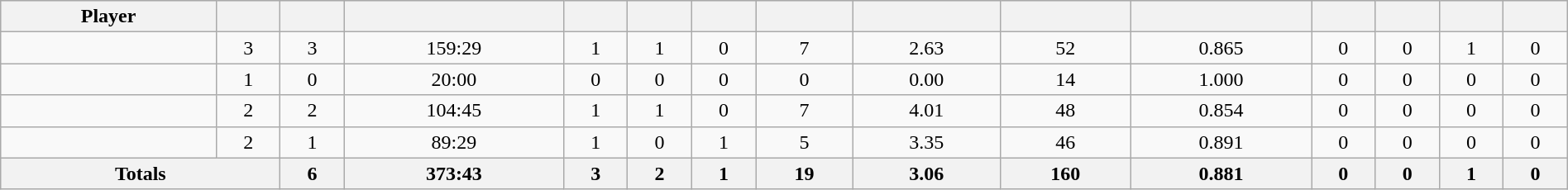<table class="wikitable sortable" style="width:100%; text-align:center;">
<tr style="background:#ddd;">
<th>Player</th>
<th></th>
<th></th>
<th></th>
<th></th>
<th></th>
<th></th>
<th></th>
<th></th>
<th></th>
<th></th>
<th></th>
<th></th>
<th></th>
<th></th>
</tr>
<tr>
<td></td>
<td>3</td>
<td>3</td>
<td>159:29</td>
<td>1</td>
<td>1</td>
<td>0</td>
<td>7</td>
<td>2.63</td>
<td>52</td>
<td>0.865</td>
<td>0</td>
<td>0</td>
<td>1</td>
<td>0</td>
</tr>
<tr>
<td></td>
<td>1</td>
<td>0</td>
<td>20:00</td>
<td>0</td>
<td>0</td>
<td>0</td>
<td>0</td>
<td>0.00</td>
<td>14</td>
<td>1.000</td>
<td>0</td>
<td>0</td>
<td>0</td>
<td>0</td>
</tr>
<tr>
<td></td>
<td>2</td>
<td>2</td>
<td>104:45</td>
<td>1</td>
<td>1</td>
<td>0</td>
<td>7</td>
<td>4.01</td>
<td>48</td>
<td>0.854</td>
<td>0</td>
<td>0</td>
<td>0</td>
<td>0</td>
</tr>
<tr>
<td></td>
<td>2</td>
<td>1</td>
<td>89:29</td>
<td>1</td>
<td>0</td>
<td>1</td>
<td>5</td>
<td>3.35</td>
<td>46</td>
<td>0.891</td>
<td>0</td>
<td>0</td>
<td>0</td>
<td>0</td>
</tr>
<tr>
<th colspan="2">Totals</th>
<th>6</th>
<th>373:43</th>
<th>3</th>
<th>2</th>
<th>1</th>
<th>19</th>
<th>3.06</th>
<th>160</th>
<th>0.881</th>
<th>0</th>
<th>0</th>
<th>1</th>
<th>0</th>
</tr>
</table>
